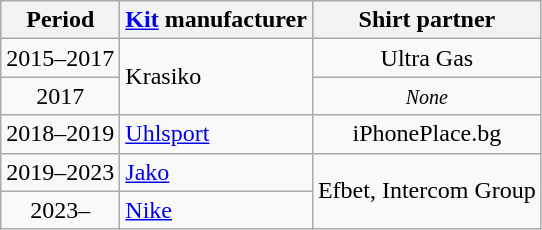<table class="wikitable" style="text-align: center">
<tr>
<th>Period</th>
<th><a href='#'>Kit</a> manufacturer</th>
<th>Shirt partner</th>
</tr>
<tr>
<td>2015–2017</td>
<td align="Left" rowspan=2> Krasiko</td>
<td>Ultra Gas</td>
</tr>
<tr>
<td>2017</td>
<td rowspan=1><small><em>None</em></small></td>
</tr>
<tr>
<td>2018–2019</td>
<td align="Left" rowspan=1> <a href='#'>Uhlsport</a></td>
<td>iPhonePlace.bg</td>
</tr>
<tr>
<td>2019–2023</td>
<td align="Left" rowspan=1> <a href='#'>Jako</a></td>
<td align="center" rowspan=2>Efbet, Intercom Group</td>
</tr>
<tr>
<td>2023–</td>
<td align="Left" rowspan=1> <a href='#'>Nike</a></td>
</tr>
</table>
